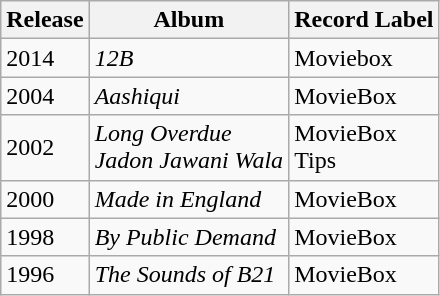<table class="wikitable">
<tr>
<th>Release</th>
<th>Album</th>
<th>Record Label</th>
</tr>
<tr>
<td>2014</td>
<td><em>12B</em></td>
<td>Moviebox</td>
</tr>
<tr>
<td>2004</td>
<td><em>Aashiqui</em></td>
<td>MovieBox</td>
</tr>
<tr>
<td>2002</td>
<td><em>Long Overdue</em><br><em>Jadon Jawani Wala</em></td>
<td>MovieBox<br>Tips</td>
</tr>
<tr>
<td>2000</td>
<td><em>Made in England</em></td>
<td>MovieBox</td>
</tr>
<tr>
<td>1998</td>
<td><em>By Public Demand</em></td>
<td>MovieBox</td>
</tr>
<tr>
<td>1996</td>
<td><em>The Sounds of B21</em></td>
<td>MovieBox</td>
</tr>
</table>
